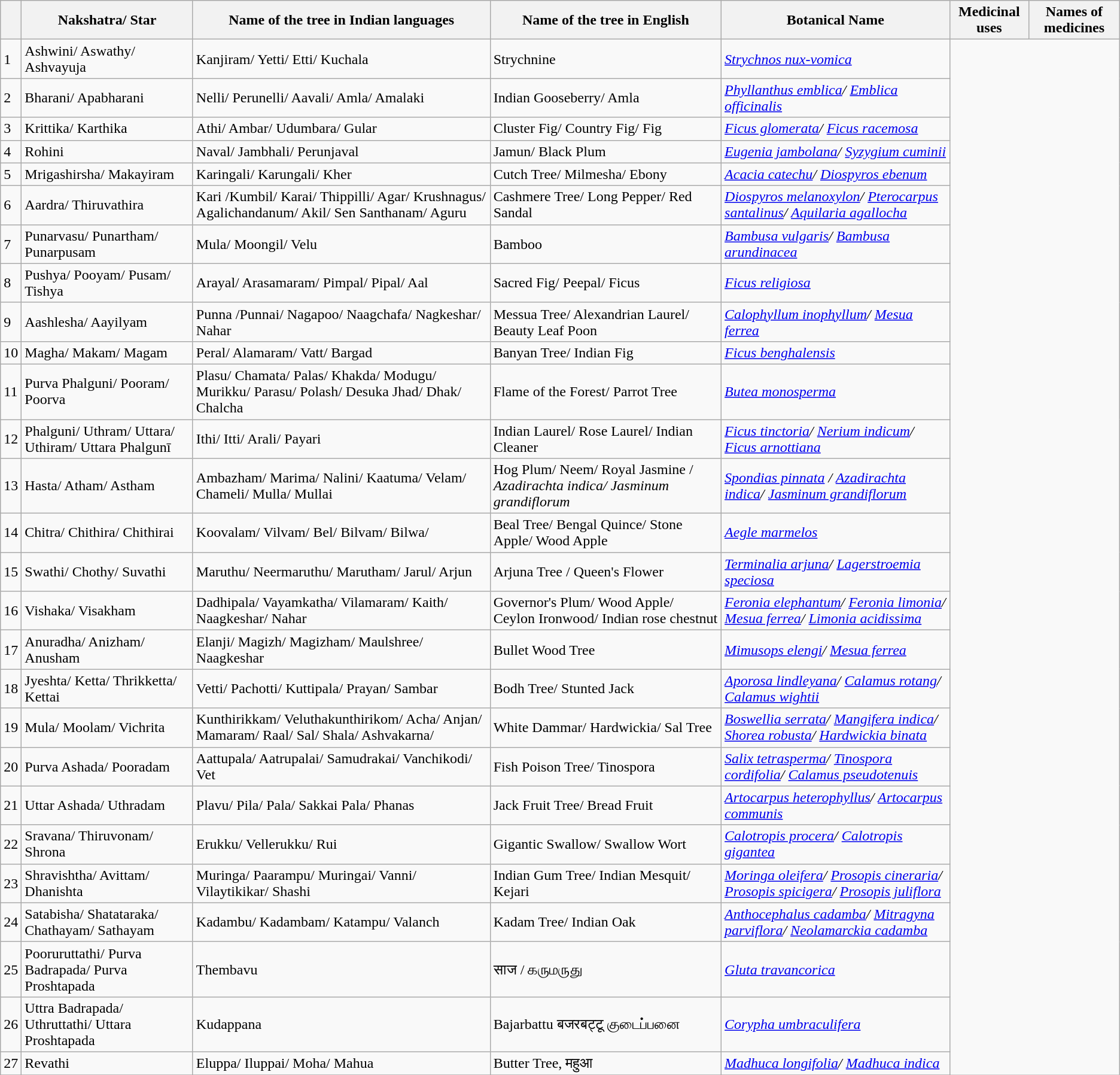<table class="wikitable sortable">
<tr>
<th></th>
<th>Nakshatra/ Star</th>
<th>Name of the tree in Indian languages</th>
<th>Name of the tree in English</th>
<th>Botanical Name</th>
<th>Medicinal uses</th>
<th>Names of medicines</th>
</tr>
<tr>
<td>1</td>
<td>Ashwini/ Aswathy/ Ashvayuja</td>
<td>Kanjiram/ Yetti/ Etti/ Kuchala</td>
<td>Strychnine</td>
<td><em><a href='#'>Strychnos nux-vomica</a></em></td>
</tr>
<tr>
<td>2</td>
<td>Bharani/ Apabharani</td>
<td>Nelli/ Perunelli/ Aavali/ Amla/ Amalaki</td>
<td>Indian Gooseberry/ Amla</td>
<td><em><a href='#'>Phyllanthus emblica</a>/ <a href='#'>Emblica officinalis</a></em></td>
</tr>
<tr>
<td>3</td>
<td>Krittika/ Karthika</td>
<td>Athi/ Ambar/ Udumbara/ Gular</td>
<td>Cluster Fig/ Country Fig/ Fig</td>
<td><em><a href='#'>Ficus glomerata</a>/ <a href='#'>Ficus racemosa</a></em></td>
</tr>
<tr>
<td>4</td>
<td>Rohini</td>
<td>Naval/ Jambhali/ Perunjaval</td>
<td>Jamun/ Black Plum</td>
<td><em><a href='#'>Eugenia jambolana</a>/ <a href='#'>Syzygium cuminii</a></em></td>
</tr>
<tr>
<td>5</td>
<td>Mrigashirsha/ Makayiram</td>
<td>Karingali/ Karungali/ Kher</td>
<td>Cutch Tree/ Milmesha/ Ebony</td>
<td><em><a href='#'>Acacia catechu</a>/ <a href='#'>Diospyros ebenum</a></em></td>
</tr>
<tr>
<td>6</td>
<td>Aardra/ Thiruvathira</td>
<td>Kari /Kumbil/ Karai/ Thippilli/ Agar/ Krushnagus/ Agalichandanum/ Akil/ Sen Santhanam/ Aguru</td>
<td>Cashmere Tree/ Long Pepper/ Red Sandal</td>
<td><em><a href='#'>Diospyros melanoxylon</a>/ <a href='#'>Pterocarpus santalinus</a>/ <a href='#'>Aquilaria agallocha</a></em></td>
</tr>
<tr>
<td>7</td>
<td>Punarvasu/ Punartham/ Punarpusam</td>
<td>Mula/ Moongil/ Velu</td>
<td>Bamboo</td>
<td><em><a href='#'>Bambusa vulgaris</a>/ <a href='#'>Bambusa arundinacea</a></em></td>
</tr>
<tr>
<td>8</td>
<td>Pushya/ Pooyam/ Pusam/ Tishya</td>
<td>Arayal/ Arasamaram/ Pimpal/ Pipal/ Aal</td>
<td>Sacred Fig/ Peepal/ Ficus</td>
<td><em><a href='#'>Ficus religiosa</a></em></td>
</tr>
<tr>
<td>9</td>
<td>Aashlesha/ Aayilyam</td>
<td>Punna /Punnai/ Nagapoo/ Naagchafa/ Nagkeshar/ Nahar</td>
<td>Messua Tree/ Alexandrian Laurel/ Beauty Leaf Poon</td>
<td><em><a href='#'>Calophyllum inophyllum</a>/ <a href='#'>Mesua ferrea</a></em></td>
</tr>
<tr>
<td>10</td>
<td>Magha/ Makam/ Magam</td>
<td>Peral/ Alamaram/ Vatt/ Bargad</td>
<td>Banyan Tree/ Indian Fig</td>
<td><em><a href='#'>Ficus benghalensis</a></em></td>
</tr>
<tr>
<td>11</td>
<td>Purva Phalguni/ Pooram/ Poorva</td>
<td>Plasu/ Chamata/ Palas/ Khakda/ Modugu/ Murikku/ Parasu/ Polash/ Desuka Jhad/ Dhak/ Chalcha</td>
<td>Flame of the Forest/ Parrot Tree</td>
<td><em><a href='#'>Butea monosperma</a></em></td>
</tr>
<tr>
<td>12</td>
<td>Phalguni/ Uthram/ Uttara/ Uthiram/ Uttara Phalgunī</td>
<td>Ithi/ Itti/ Arali/ Payari</td>
<td>Indian Laurel/ Rose Laurel/ Indian Cleaner</td>
<td><em><a href='#'>Ficus tinctoria</a>/ <a href='#'>Nerium indicum</a>/ <a href='#'>Ficus arnottiana</a></em></td>
</tr>
<tr>
<td>13</td>
<td>Hasta/ Atham/ Astham</td>
<td>Ambazham/ Marima/ Nalini/ Kaatuma/ Velam/ Chameli/ Mulla/ Mullai</td>
<td>Hog Plum/ Neem/ Royal Jasmine / <em>Azadirachta indica/ Jasminum grandiflorum</em></td>
<td><em><a href='#'>Spondias pinnata</a> / <a href='#'>Azadirachta indica</a>/ <a href='#'>Jasminum grandiflorum</a></em></td>
</tr>
<tr>
<td>14</td>
<td>Chitra/ Chithira/ Chithirai</td>
<td>Koovalam/ Vilvam/ Bel/ Bilvam/ Bilwa/</td>
<td>Beal Tree/ Bengal Quince/ Stone Apple/ Wood Apple</td>
<td><em><a href='#'>Aegle marmelos</a></em></td>
</tr>
<tr>
<td>15</td>
<td>Swathi/ Chothy/ Suvathi</td>
<td>Maruthu/ Neermaruthu/ Marutham/ Jarul/ Arjun</td>
<td>Arjuna Tree / Queen's Flower</td>
<td><em><a href='#'>Terminalia arjuna</a>/ <a href='#'>Lagerstroemia speciosa</a></em></td>
</tr>
<tr>
<td>16</td>
<td>Vishaka/ Visakham</td>
<td>Dadhipala/ Vayamkatha/ Vilamaram/ Kaith/ Naagkeshar/ Nahar</td>
<td>Governor's Plum/ Wood Apple/ Ceylon Ironwood/ Indian rose chestnut</td>
<td><em><a href='#'>Feronia elephantum</a>/ <a href='#'>Feronia limonia</a>/ <a href='#'>Mesua ferrea</a>/ <a href='#'>Limonia acidissima</a></em></td>
</tr>
<tr>
<td>17</td>
<td>Anuradha/ Anizham/ Anusham</td>
<td>Elanji/ Magizh/ Magizham/ Maulshree/ Naagkeshar</td>
<td>Bullet Wood Tree</td>
<td><em><a href='#'>Mimusops elengi</a>/ <a href='#'>Mesua ferrea</a></em></td>
</tr>
<tr>
<td>18</td>
<td>Jyeshta/ Ketta/ Thrikketta/ Kettai</td>
<td>Vetti/ Pachotti/ Kuttipala/ Prayan/ Sambar</td>
<td>Bodh Tree/ Stunted Jack</td>
<td><em><a href='#'>Aporosa lindleyana</a>/ <a href='#'>Calamus rotang</a>/ <a href='#'>Calamus wightii</a></em></td>
</tr>
<tr>
<td>19</td>
<td>Mula/ Moolam/ Vichrita</td>
<td>Kunthirikkam/ Veluthakunthirikom/ Acha/ Anjan/ Mamaram/ Raal/ Sal/ Shala/ Ashvakarna/</td>
<td>White Dammar/ Hardwickia/ Sal Tree</td>
<td><em><a href='#'>Boswellia serrata</a>/ <a href='#'>Mangifera indica</a>/ <a href='#'>Shorea robusta</a>/ <a href='#'>Hardwickia binata</a></em></td>
</tr>
<tr>
<td>20</td>
<td>Purva Ashada/ Pooradam</td>
<td>Aattupala/ Aatrupalai/ Samudrakai/ Vanchikodi/ Vet</td>
<td>Fish Poison Tree/ Tinospora</td>
<td><em><a href='#'>Salix tetrasperma</a>/ <a href='#'>Tinospora cordifolia</a>/ <a href='#'>Calamus pseudotenuis</a></em></td>
</tr>
<tr>
<td>21</td>
<td>Uttar Ashada/ Uthradam</td>
<td>Plavu/ Pila/ Pala/ Sakkai Pala/ Phanas</td>
<td>Jack Fruit Tree/ Bread Fruit</td>
<td><em><a href='#'>Artocarpus heterophyllus</a>/ <a href='#'>Artocarpus communis</a></em></td>
</tr>
<tr>
<td>22</td>
<td>Sravana/ Thiruvonam/ Shrona</td>
<td>Erukku/ Vellerukku/ Rui</td>
<td>Gigantic Swallow/ Swallow Wort</td>
<td><em><a href='#'>Calotropis procera</a>/ <a href='#'>Calotropis gigantea</a></em></td>
</tr>
<tr>
<td>23</td>
<td>Shravishtha/ Avittam/ Dhanishta</td>
<td>Muringa/ Paarampu/ Muringai/ Vanni/ Vilaytikikar/ Shashi</td>
<td>Indian Gum Tree/ Indian Mesquit/ Kejari</td>
<td><em><a href='#'>Moringa oleifera</a>/ <a href='#'>Prosopis cineraria</a>/ <a href='#'>Prosopis spicigera</a>/ <a href='#'>Prosopis juliflora</a></em></td>
</tr>
<tr>
<td>24</td>
<td>Satabisha/ Shatataraka/ Chathayam/ Sathayam</td>
<td>Kadambu/ Kadambam/ Katampu/ Valanch</td>
<td>Kadam Tree/ Indian Oak</td>
<td><em><a href='#'>Anthocephalus cadamba</a>/ <a href='#'>Mitragyna parviflora</a>/ <a href='#'>Neolamarckia cadamba</a></em></td>
</tr>
<tr>
<td>25</td>
<td>Pooruruttathi/ Purva Badrapada/ Purva Proshtapada</td>
<td>Thembavu</td>
<td>साज / கருமருது</td>
<td><em><a href='#'>Gluta travancorica</a></em></td>
</tr>
<tr>
<td>26</td>
<td>Uttra Badrapada/ Uthruttathi/ Uttara Proshtapada</td>
<td>Kudappana</td>
<td>Bajarbattu बजरबट्टू குடைப்பனை</td>
<td><em><a href='#'>Corypha umbraculifera</a></em></td>
</tr>
<tr>
<td>27</td>
<td>Revathi</td>
<td>Eluppa/ Iluppai/ Moha/ Mahua</td>
<td>Butter Tree, महुआ</td>
<td><em><a href='#'>Madhuca longifolia</a>/ <a href='#'>Madhuca indica</a></em></td>
</tr>
<tr>
</tr>
</table>
